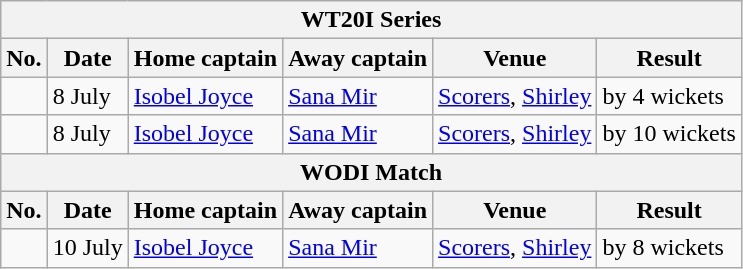<table class="wikitable">
<tr>
<th colspan="6">WT20I Series</th>
</tr>
<tr>
<th>No.</th>
<th>Date</th>
<th>Home captain</th>
<th>Away captain</th>
<th>Venue</th>
<th>Result</th>
</tr>
<tr>
<td></td>
<td>8 July</td>
<td><a href='#'>Isobel Joyce</a></td>
<td><a href='#'>Sana Mir</a></td>
<td><a href='#'>Scorers</a>, <a href='#'>Shirley</a></td>
<td> by 4 wickets</td>
</tr>
<tr>
<td></td>
<td>8 July</td>
<td><a href='#'>Isobel Joyce</a></td>
<td><a href='#'>Sana Mir</a></td>
<td><a href='#'>Scorers</a>, <a href='#'>Shirley</a></td>
<td> by 10 wickets</td>
</tr>
<tr>
<th colspan="6">WODI Match</th>
</tr>
<tr>
<th>No.</th>
<th>Date</th>
<th>Home captain</th>
<th>Away captain</th>
<th>Venue</th>
<th>Result</th>
</tr>
<tr>
<td></td>
<td>10 July</td>
<td><a href='#'>Isobel Joyce</a></td>
<td><a href='#'>Sana Mir</a></td>
<td><a href='#'>Scorers</a>, <a href='#'>Shirley</a></td>
<td> by 8 wickets</td>
</tr>
</table>
